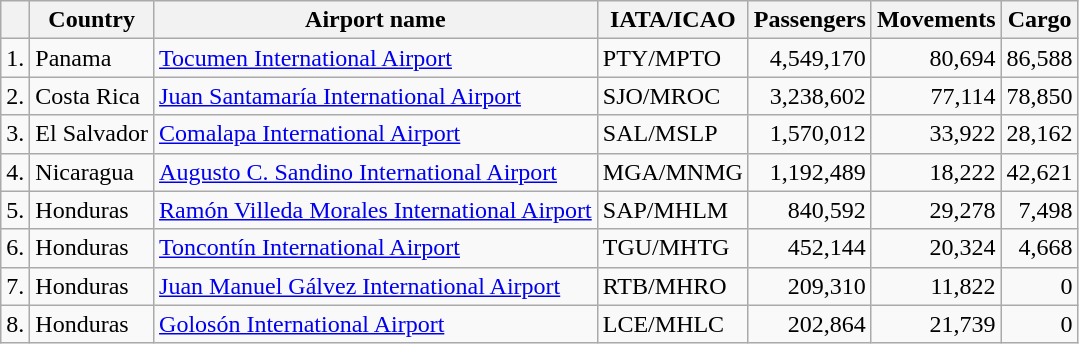<table class="wikitable sortable">
<tr>
<th></th>
<th>Country</th>
<th>Airport name</th>
<th>IATA/ICAO</th>
<th>Passengers</th>
<th>Movements</th>
<th>Cargo</th>
</tr>
<tr>
<td>1.</td>
<td>Panama</td>
<td><a href='#'>Tocumen International Airport</a></td>
<td>PTY/MPTO</td>
<td align=right>4,549,170</td>
<td align=right>80,694</td>
<td align=right>86,588</td>
</tr>
<tr>
<td>2.</td>
<td>Costa Rica</td>
<td><a href='#'>Juan Santamaría International Airport</a></td>
<td>SJO/MROC</td>
<td align=right>3,238,602</td>
<td align=right>77,114</td>
<td align=right>78,850</td>
</tr>
<tr>
<td>3.</td>
<td>El Salvador</td>
<td><a href='#'>Comalapa International Airport</a></td>
<td>SAL/MSLP</td>
<td align=right>1,570,012</td>
<td align=right>33,922</td>
<td align=right>28,162</td>
</tr>
<tr>
<td>4.</td>
<td>Nicaragua</td>
<td><a href='#'>Augusto C. Sandino International Airport</a></td>
<td>MGA/MNMG</td>
<td align=right>1,192,489</td>
<td align=right>18,222</td>
<td align=right>42,621</td>
</tr>
<tr>
<td>5.</td>
<td>Honduras</td>
<td><a href='#'>Ramón Villeda Morales International Airport</a></td>
<td>SAP/MHLM</td>
<td align=right>840,592</td>
<td align=right>29,278</td>
<td align=right>7,498</td>
</tr>
<tr>
<td>6.</td>
<td>Honduras</td>
<td><a href='#'>Toncontín International Airport</a></td>
<td>TGU/MHTG</td>
<td align=right>452,144</td>
<td align=right>20,324</td>
<td align=right>4,668</td>
</tr>
<tr>
<td>7.</td>
<td>Honduras</td>
<td><a href='#'>Juan Manuel Gálvez International Airport</a></td>
<td>RTB/MHRO</td>
<td align=right>209,310</td>
<td align=right>11,822</td>
<td align=right>0</td>
</tr>
<tr>
<td>8.</td>
<td>Honduras</td>
<td><a href='#'>Golosón International Airport</a></td>
<td>LCE/MHLC</td>
<td align=right>202,864</td>
<td align=right>21,739</td>
<td align=right>0</td>
</tr>
</table>
